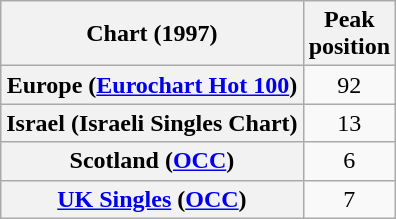<table class="wikitable sortable plainrowheaders" style="text-align:center">
<tr>
<th scope="col">Chart (1997)</th>
<th scope="col">Peak<br>position</th>
</tr>
<tr>
<th scope="row">Europe (<a href='#'>Eurochart Hot 100</a>)</th>
<td>92</td>
</tr>
<tr>
<th scope="row">Israel (Israeli Singles Chart)</th>
<td>13</td>
</tr>
<tr>
<th scope="row">Scotland (<a href='#'>OCC</a>)</th>
<td>6</td>
</tr>
<tr>
<th scope="row"><a href='#'>UK Singles</a> (<a href='#'>OCC</a>)</th>
<td>7</td>
</tr>
</table>
